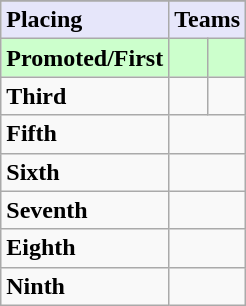<table class=wikitable>
<tr>
</tr>
<tr style="background: #E6E6FA;">
<td><strong>Placing</strong></td>
<td colspan=2 style="text-align:center"><strong>Teams</strong></td>
</tr>
<tr style="background: #ccffcc;">
<td><strong>Promoted/First</strong></td>
<td><strong></strong></td>
<td><strong></strong></td>
</tr>
<tr>
<td><strong>Third</strong></td>
<td></td>
<td></td>
</tr>
<tr>
<td><strong>Fifth</strong></td>
<td colspan=2></td>
</tr>
<tr>
<td><strong>Sixth</strong></td>
<td colspan=2></td>
</tr>
<tr>
<td><strong>Seventh</strong></td>
<td colspan=2></td>
</tr>
<tr>
<td><strong>Eighth</strong></td>
<td colspan=2></td>
</tr>
<tr>
<td><strong>Ninth</strong></td>
<td colspan=2></td>
</tr>
</table>
